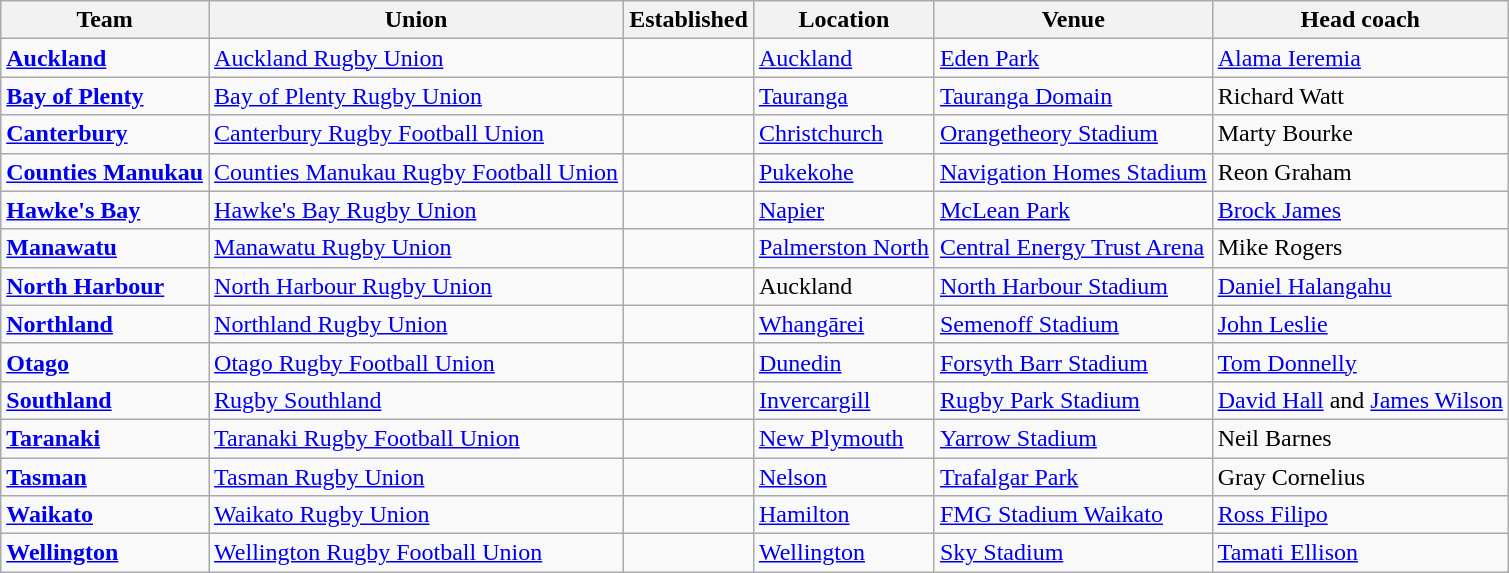<table class="wikitable sortable">
<tr>
<th>Team</th>
<th>Union</th>
<th>Established</th>
<th>Location</th>
<th>Venue</th>
<th>Head coach</th>
</tr>
<tr>
<td><strong><a href='#'>Auckland</a></strong></td>
<td><a href='#'>Auckland Rugby Union</a></td>
<td></td>
<td><a href='#'>Auckland</a></td>
<td><a href='#'>Eden Park</a></td>
<td><a href='#'>Alama Ieremia</a></td>
</tr>
<tr>
<td><strong><a href='#'>Bay of Plenty</a></strong></td>
<td><a href='#'>Bay of Plenty Rugby Union</a></td>
<td></td>
<td><a href='#'>Tauranga</a></td>
<td><a href='#'>Tauranga Domain</a></td>
<td>Richard Watt</td>
</tr>
<tr>
<td><strong><a href='#'>Canterbury</a></strong></td>
<td><a href='#'>Canterbury Rugby Football Union</a></td>
<td></td>
<td><a href='#'>Christchurch</a></td>
<td><a href='#'>Orangetheory Stadium</a></td>
<td>Marty Bourke</td>
</tr>
<tr>
<td><strong><a href='#'>Counties Manukau</a></strong></td>
<td><a href='#'>Counties Manukau Rugby Football Union</a></td>
<td></td>
<td><a href='#'>Pukekohe</a></td>
<td><a href='#'>Navigation Homes Stadium</a></td>
<td>Reon Graham</td>
</tr>
<tr>
<td><strong><a href='#'>Hawke's Bay</a></strong></td>
<td><a href='#'>Hawke's Bay Rugby Union</a></td>
<td></td>
<td><a href='#'>Napier</a></td>
<td><a href='#'>McLean Park</a></td>
<td><a href='#'>Brock James</a></td>
</tr>
<tr>
<td><strong><a href='#'>Manawatu</a></strong></td>
<td><a href='#'>Manawatu Rugby Union</a></td>
<td></td>
<td><a href='#'>Palmerston North</a></td>
<td><a href='#'>Central Energy Trust Arena</a></td>
<td>Mike Rogers</td>
</tr>
<tr>
<td><strong><a href='#'>North Harbour</a></strong></td>
<td><a href='#'>North Harbour Rugby Union</a></td>
<td></td>
<td>Auckland</td>
<td><a href='#'>North Harbour Stadium</a></td>
<td><a href='#'>Daniel Halangahu</a></td>
</tr>
<tr>
<td><strong><a href='#'>Northland</a></strong></td>
<td><a href='#'>Northland Rugby Union</a></td>
<td></td>
<td><a href='#'>Whangārei</a></td>
<td><a href='#'>Semenoff Stadium</a></td>
<td><a href='#'>John Leslie</a></td>
</tr>
<tr>
<td><strong><a href='#'>Otago</a></strong></td>
<td><a href='#'>Otago Rugby Football Union</a></td>
<td></td>
<td><a href='#'>Dunedin</a></td>
<td><a href='#'>Forsyth Barr Stadium</a></td>
<td><a href='#'>Tom Donnelly</a></td>
</tr>
<tr>
<td><strong><a href='#'>Southland</a></strong></td>
<td><a href='#'>Rugby Southland</a></td>
<td></td>
<td><a href='#'>Invercargill</a></td>
<td><a href='#'>Rugby Park Stadium</a></td>
<td><a href='#'>David Hall</a> and <a href='#'>James Wilson</a></td>
</tr>
<tr>
<td><strong><a href='#'>Taranaki</a></strong></td>
<td><a href='#'>Taranaki Rugby Football Union</a></td>
<td></td>
<td><a href='#'>New Plymouth</a></td>
<td><a href='#'>Yarrow Stadium</a></td>
<td>Neil Barnes</td>
</tr>
<tr>
<td><strong><a href='#'>Tasman</a></strong></td>
<td><a href='#'>Tasman Rugby Union</a></td>
<td></td>
<td><a href='#'>Nelson</a></td>
<td><a href='#'>Trafalgar Park</a></td>
<td>Gray Cornelius</td>
</tr>
<tr>
<td><strong><a href='#'>Waikato</a></strong></td>
<td><a href='#'>Waikato Rugby Union</a></td>
<td></td>
<td><a href='#'>Hamilton</a></td>
<td><a href='#'>FMG Stadium Waikato</a></td>
<td><a href='#'>Ross Filipo</a></td>
</tr>
<tr>
<td><strong><a href='#'>Wellington</a></strong></td>
<td><a href='#'>Wellington Rugby Football Union</a></td>
<td></td>
<td><a href='#'>Wellington</a></td>
<td><a href='#'>Sky Stadium</a></td>
<td><a href='#'>Tamati Ellison</a></td>
</tr>
</table>
